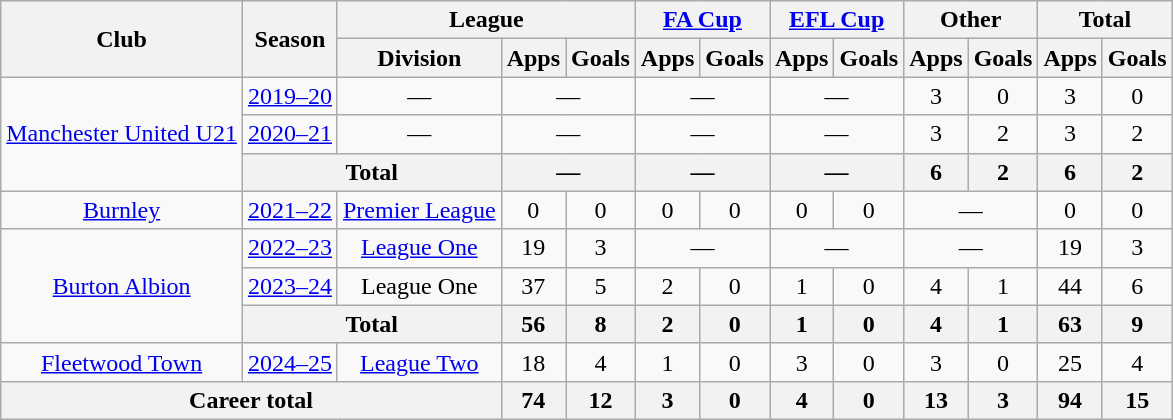<table class="wikitable" style="text-align: center;">
<tr>
<th rowspan="2">Club</th>
<th rowspan="2">Season</th>
<th colspan="3">League</th>
<th colspan="2"><a href='#'>FA Cup</a></th>
<th colspan="2"><a href='#'>EFL Cup</a></th>
<th colspan="2">Other</th>
<th colspan="2">Total</th>
</tr>
<tr>
<th>Division</th>
<th>Apps</th>
<th>Goals</th>
<th>Apps</th>
<th>Goals</th>
<th>Apps</th>
<th>Goals</th>
<th>Apps</th>
<th>Goals</th>
<th>Apps</th>
<th>Goals</th>
</tr>
<tr>
<td rowspan=3><a href='#'>Manchester United U21</a></td>
<td><a href='#'>2019–20</a></td>
<td colspan=1>—</td>
<td colspan=2>—</td>
<td colspan=2>—</td>
<td colspan=2>—</td>
<td>3</td>
<td>0</td>
<td>3</td>
<td>0</td>
</tr>
<tr>
<td><a href='#'>2020–21</a></td>
<td colspan=1>—</td>
<td colspan=2>—</td>
<td colspan=2>—</td>
<td colspan=2>—</td>
<td>3</td>
<td>2</td>
<td>3</td>
<td>2</td>
</tr>
<tr>
<th colspan=2>Total</th>
<th colspan=2>—</th>
<th colspan=2>—</th>
<th colspan=2>—</th>
<th>6</th>
<th>2</th>
<th>6</th>
<th>2</th>
</tr>
<tr>
<td><a href='#'>Burnley</a></td>
<td><a href='#'>2021–22</a></td>
<td><a href='#'>Premier League</a></td>
<td>0</td>
<td>0</td>
<td>0</td>
<td>0</td>
<td>0</td>
<td>0</td>
<td colspan=2>—</td>
<td>0</td>
<td>0</td>
</tr>
<tr>
<td rowspan=3><a href='#'>Burton Albion</a></td>
<td><a href='#'>2022–23</a></td>
<td><a href='#'>League One</a></td>
<td>19</td>
<td>3</td>
<td colspan=2>—</td>
<td colspan=2>—</td>
<td colspan=2>—</td>
<td>19</td>
<td>3</td>
</tr>
<tr>
<td><a href='#'>2023–24</a></td>
<td>League One</td>
<td>37</td>
<td>5</td>
<td>2</td>
<td>0</td>
<td>1</td>
<td>0</td>
<td>4</td>
<td>1</td>
<td>44</td>
<td>6</td>
</tr>
<tr>
<th colspan=2>Total</th>
<th>56</th>
<th>8</th>
<th>2</th>
<th>0</th>
<th>1</th>
<th>0</th>
<th>4</th>
<th>1</th>
<th>63</th>
<th>9</th>
</tr>
<tr>
<td><a href='#'>Fleetwood Town</a></td>
<td><a href='#'>2024–25</a></td>
<td><a href='#'>League Two</a></td>
<td>18</td>
<td>4</td>
<td>1</td>
<td>0</td>
<td>3</td>
<td>0</td>
<td>3</td>
<td>0</td>
<td>25</td>
<td>4</td>
</tr>
<tr>
<th colspan="3">Career total</th>
<th>74</th>
<th>12</th>
<th>3</th>
<th>0</th>
<th>4</th>
<th>0</th>
<th>13</th>
<th>3</th>
<th>94</th>
<th>15</th>
</tr>
</table>
